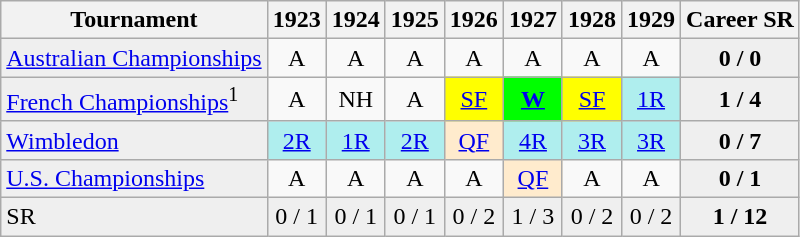<table class="wikitable">
<tr>
<th>Tournament</th>
<th>1923</th>
<th>1924</th>
<th>1925</th>
<th>1926</th>
<th>1927</th>
<th>1928</th>
<th>1929</th>
<th>Career SR</th>
</tr>
<tr>
<td style="background:#EFEFEF;"><a href='#'>Australian Championships</a></td>
<td align="center">A</td>
<td align="center">A</td>
<td align="center">A</td>
<td align="center">A</td>
<td align="center">A</td>
<td align="center">A</td>
<td align="center">A</td>
<td align="center" style="background:#EFEFEF;"><strong>0 / 0</strong></td>
</tr>
<tr>
<td style="background:#EFEFEF;"><a href='#'>French Championships</a><sup>1</sup></td>
<td align="center">A</td>
<td align="center">NH</td>
<td align="center">A</td>
<td align="center" style="background:yellow;"><a href='#'>SF</a></td>
<td align="center" style="background:#00ff00;"><strong><a href='#'>W</a></strong></td>
<td align="center" style="background:yellow;"><a href='#'>SF</a></td>
<td align="center" style="background:#afeeee;"><a href='#'>1R</a></td>
<td align="center" style="background:#EFEFEF;"><strong>1 / 4</strong></td>
</tr>
<tr>
<td style="background:#EFEFEF;"><a href='#'>Wimbledon</a></td>
<td align="center" style="background:#afeeee;"><a href='#'>2R</a></td>
<td align="center" style="background:#afeeee;"><a href='#'>1R</a></td>
<td align="center" style="background:#afeeee;"><a href='#'>2R</a></td>
<td align="center" style="background:#ffebcd;"><a href='#'>QF</a></td>
<td align="center" style="background:#afeeee;"><a href='#'>4R</a></td>
<td align="center" style="background:#afeeee;"><a href='#'>3R</a></td>
<td align="center" style="background:#afeeee;"><a href='#'>3R</a></td>
<td align="center" style="background:#EFEFEF;"><strong>0 / 7</strong></td>
</tr>
<tr>
<td style="background:#EFEFEF;"><a href='#'>U.S. Championships</a></td>
<td align="center">A</td>
<td align="center">A</td>
<td align="center">A</td>
<td align="center">A</td>
<td align="center" style="background:#ffebcd;"><a href='#'>QF</a></td>
<td align="center">A</td>
<td align="center">A</td>
<td align="center" style="background:#EFEFEF;"><strong>0 / 1</strong></td>
</tr>
<tr>
<td style="background:#EFEFEF;">SR</td>
<td align="center" style="background:#EFEFEF;">0 / 1</td>
<td align="center" style="background:#EFEFEF;">0 / 1</td>
<td align="center" style="background:#EFEFEF;">0 / 1</td>
<td align="center" style="background:#EFEFEF;">0 / 2</td>
<td align="center" style="background:#EFEFEF;">1 / 3</td>
<td align="center" style="background:#EFEFEF;">0 / 2</td>
<td align="center" style="background:#EFEFEF;">0 / 2</td>
<td align="center" style="background:#EFEFEF;"><strong>1 / 12</strong></td>
</tr>
</table>
